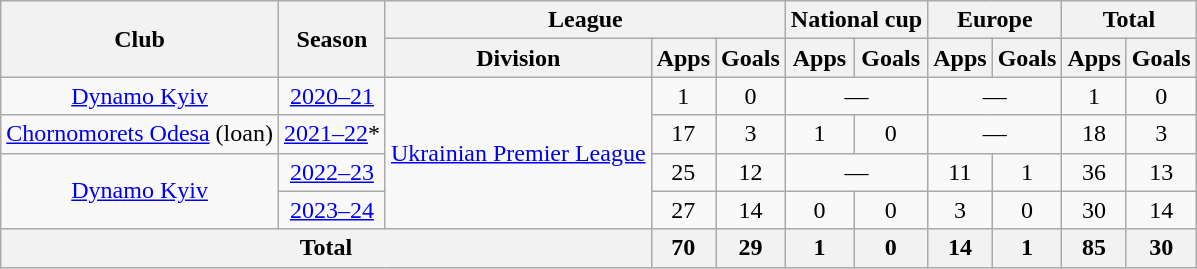<table class="wikitable" style="text-align:center">
<tr>
<th rowspan="2">Club</th>
<th rowspan="2">Season</th>
<th colspan="3">League</th>
<th colspan="2">National cup</th>
<th colspan="2">Europe</th>
<th colspan="2">Total</th>
</tr>
<tr>
<th>Division</th>
<th>Apps</th>
<th>Goals</th>
<th>Apps</th>
<th>Goals</th>
<th>Apps</th>
<th>Goals</th>
<th>Apps</th>
<th>Goals</th>
</tr>
<tr>
<td rowspan="1"><a href='#'>Dynamo Kyiv</a></td>
<td><a href='#'>2020–21</a></td>
<td rowspan=4><a href='#'>Ukrainian Premier League</a></td>
<td>1</td>
<td>0</td>
<td colspan="2">—</td>
<td colspan="2">—</td>
<td>1</td>
<td>0</td>
</tr>
<tr>
<td rowspan="1"><a href='#'>Chornomorets Odesa</a> (loan)</td>
<td><a href='#'>2021–22</a>*</td>
<td>17</td>
<td>3</td>
<td>1</td>
<td>0</td>
<td colspan="2">—</td>
<td>18</td>
<td>3</td>
</tr>
<tr>
<td rowspan="2"><a href='#'>Dynamo Kyiv</a></td>
<td><a href='#'>2022–23</a></td>
<td>25</td>
<td>12</td>
<td colspan="2">—</td>
<td>11</td>
<td>1</td>
<td>36</td>
<td>13</td>
</tr>
<tr>
<td><a href='#'>2023–24</a></td>
<td>27</td>
<td>14</td>
<td>0</td>
<td>0</td>
<td>3</td>
<td>0</td>
<td>30</td>
<td>14</td>
</tr>
<tr>
<th colspan="3">Total</th>
<th>70</th>
<th>29</th>
<th>1</th>
<th>0</th>
<th>14</th>
<th>1</th>
<th>85</th>
<th>30</th>
</tr>
</table>
